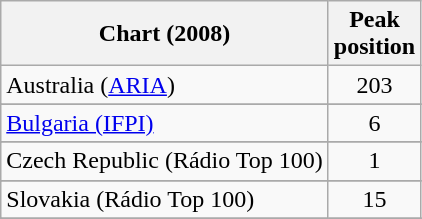<table class="wikitable sortable">
<tr>
<th>Chart (2008)</th>
<th>Peak<br>position</th>
</tr>
<tr>
<td>Australia (<a href='#'>ARIA</a>)</td>
<td align="center">203</td>
</tr>
<tr>
</tr>
<tr>
</tr>
<tr>
</tr>
<tr>
<td><a href='#'>Bulgaria (IFPI)</a></td>
<td align="center">6</td>
</tr>
<tr>
</tr>
<tr>
<td>Czech Republic (Rádio Top 100)</td>
<td align="center">1</td>
</tr>
<tr>
</tr>
<tr>
</tr>
<tr>
</tr>
<tr>
</tr>
<tr>
</tr>
<tr>
</tr>
<tr>
</tr>
<tr>
<td>Slovakia (Rádio Top 100)</td>
<td align="center">15</td>
</tr>
<tr>
</tr>
<tr>
</tr>
</table>
